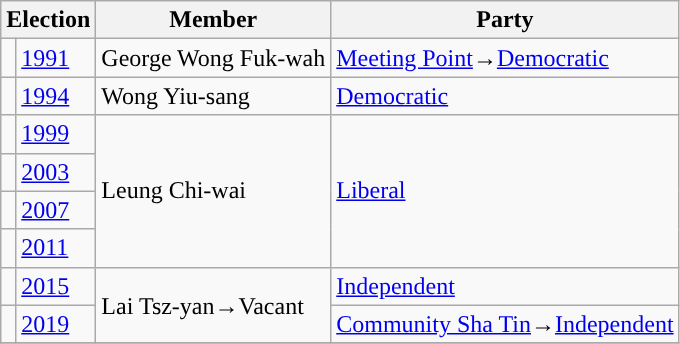<table class="wikitable">
<tr>
<th colspan="2">Election</th>
<th>Member</th>
<th>Party</th>
</tr>
<tr>
<td style="background-color: "></td>
<td><a href='#'>1991</a></td>
<td>George Wong Fuk-wah</td>
<td><a href='#'>Meeting Point</a>→<a href='#'>Democratic</a></td>
</tr>
<tr>
<td style="background-color: "></td>
<td><a href='#'>1994</a></td>
<td>Wong Yiu-sang</td>
<td><a href='#'>Democratic</a></td>
</tr>
<tr>
<td style="background-color: "></td>
<td><a href='#'>1999</a></td>
<td rowspan=4>Leung Chi-wai</td>
<td rowspan=4><a href='#'>Liberal</a></td>
</tr>
<tr>
<td style="background-color: "></td>
<td><a href='#'>2003</a></td>
</tr>
<tr>
<td style="background-color: "></td>
<td><a href='#'>2007</a></td>
</tr>
<tr>
<td style="background-color: "></td>
<td><a href='#'>2011</a></td>
</tr>
<tr>
<td style="background-color: "></td>
<td><a href='#'>2015</a></td>
<td rowspan=2>Lai Tsz-yan→Vacant</td>
<td><a href='#'>Independent</a></td>
</tr>
<tr>
<td style="background-color: "></td>
<td><a href='#'>2019</a></td>
<td><a href='#'>Community Sha Tin</a>→<a href='#'>Independent</a></td>
</tr>
<tr>
</tr>
</table>
